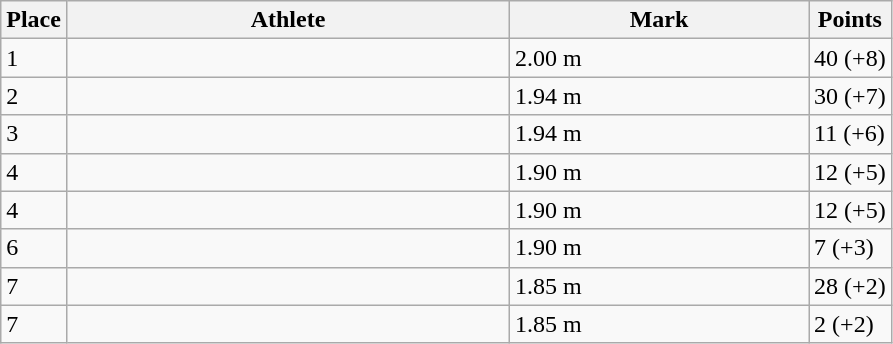<table class="wikitable sortable">
<tr>
<th>Place</th>
<th style="width:18em">Athlete</th>
<th style="width:12em">Mark</th>
<th>Points</th>
</tr>
<tr>
<td>1</td>
<td></td>
<td>2.00 m</td>
<td>40 (+8)</td>
</tr>
<tr>
<td>2</td>
<td></td>
<td>1.94 m</td>
<td>30 (+7)</td>
</tr>
<tr>
<td>3</td>
<td></td>
<td>1.94 m</td>
<td>11 (+6)</td>
</tr>
<tr>
<td>4</td>
<td></td>
<td>1.90 m</td>
<td>12 (+5)</td>
</tr>
<tr>
<td>4</td>
<td></td>
<td>1.90 m</td>
<td>12 (+5)</td>
</tr>
<tr>
<td>6</td>
<td></td>
<td>1.90 m</td>
<td>7 (+3)</td>
</tr>
<tr>
<td>7</td>
<td></td>
<td>1.85 m</td>
<td>28 (+2)</td>
</tr>
<tr>
<td>7</td>
<td></td>
<td>1.85 m</td>
<td>2 (+2)</td>
</tr>
</table>
